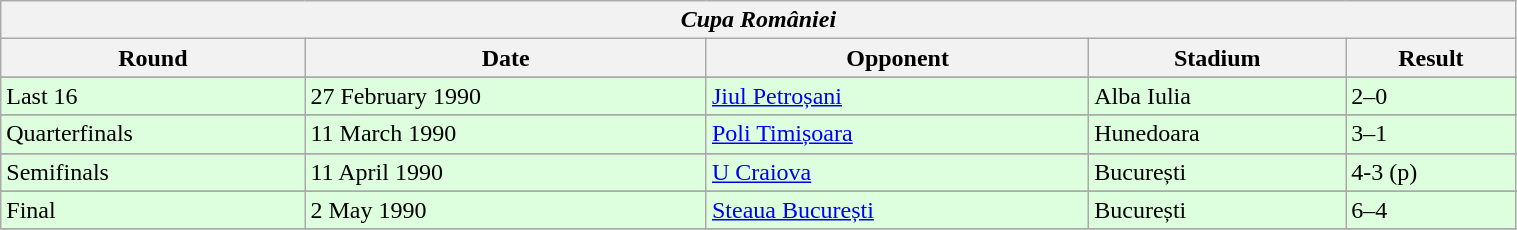<table class="wikitable" style="width:80%;">
<tr>
<th colspan="5" style="text-align:center;"><em>Cupa României</em></th>
</tr>
<tr>
<th>Round</th>
<th>Date</th>
<th>Opponent</th>
<th>Stadium</th>
<th>Result</th>
</tr>
<tr>
</tr>
<tr bgcolor="#ddffdd">
<td>Last 16</td>
<td>27 February 1990</td>
<td><a href='#'>Jiul Petroșani</a></td>
<td>Alba Iulia</td>
<td>2–0</td>
</tr>
<tr>
</tr>
<tr bgcolor="#ddffdd">
<td>Quarterfinals</td>
<td>11 March 1990</td>
<td><a href='#'>Poli Timișoara</a></td>
<td>Hunedoara</td>
<td>3–1</td>
</tr>
<tr>
</tr>
<tr bgcolor="#ddffdd">
<td>Semifinals</td>
<td>11 April 1990</td>
<td><a href='#'>U Craiova</a></td>
<td>București</td>
<td>4-3 (p)</td>
</tr>
<tr>
</tr>
<tr bgcolor="#ddffdd">
<td>Final</td>
<td>2 May 1990</td>
<td><a href='#'>Steaua București</a></td>
<td>București</td>
<td>6–4</td>
</tr>
<tr>
</tr>
</table>
